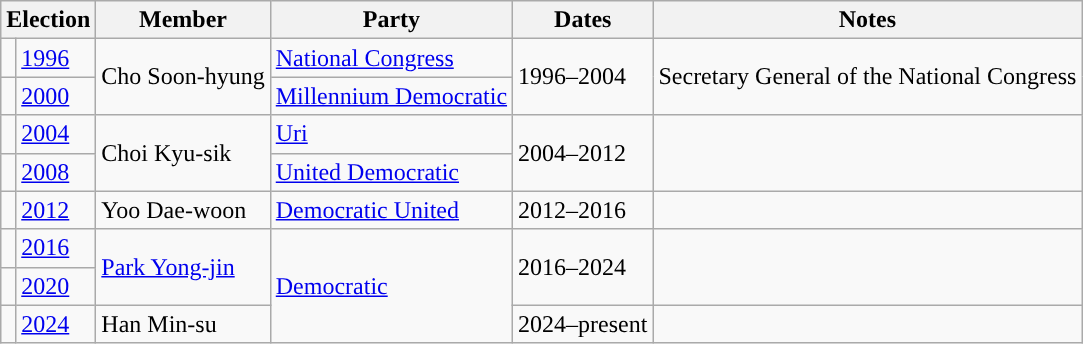<table class="wikitable">
<tr>
<th colspan="2">Election</th>
<th>Member</th>
<th>Party</th>
<th>Dates</th>
<th>Notes</th>
</tr>
<tr>
<td></td>
<td><a href='#'>1996</a></td>
<td rowspan="2">Cho Soon-hyung</td>
<td><a href='#'>National Congress</a></td>
<td rowspan="2">1996–2004</td>
<td rowspan="2">Secretary General of the National Congress</td>
</tr>
<tr>
<td></td>
<td><a href='#'>2000</a></td>
<td><a href='#'>Millennium Democratic</a></td>
</tr>
<tr>
<td></td>
<td><a href='#'>2004</a></td>
<td rowspan="2">Choi Kyu-sik</td>
<td><a href='#'>Uri</a></td>
<td rowspan="2">2004–2012</td>
<td rowspan="2"></td>
</tr>
<tr>
<td></td>
<td><a href='#'>2008</a></td>
<td><a href='#'>United Democratic</a></td>
</tr>
<tr>
<td></td>
<td><a href='#'>2012</a></td>
<td>Yoo Dae-woon</td>
<td><a href='#'>Democratic United</a></td>
<td>2012–2016</td>
<td></td>
</tr>
<tr>
<td></td>
<td><a href='#'>2016</a></td>
<td rowspan="2"><a href='#'>Park Yong-jin</a></td>
<td rowspan="3"><a href='#'>Democratic</a></td>
<td rowspan="2">2016–2024</td>
<td rowspan="2"></td>
</tr>
<tr>
<td></td>
<td><a href='#'>2020</a></td>
</tr>
<tr>
<td></td>
<td><a href='#'>2024</a></td>
<td>Han Min-su</td>
<td>2024–present</td>
<td></td>
</tr>
</table>
